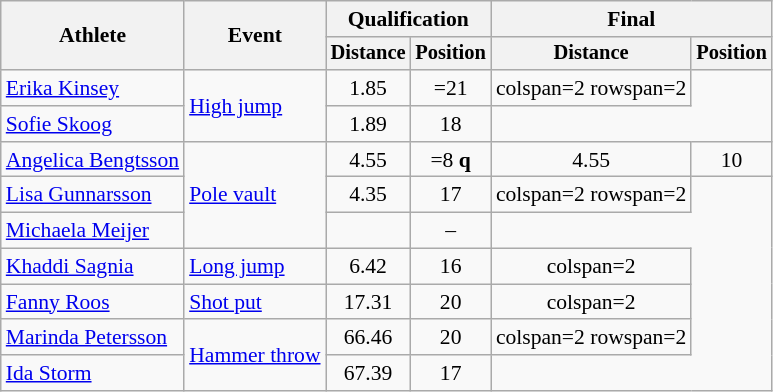<table class=wikitable style="font-size:90%">
<tr>
<th rowspan="2">Athlete</th>
<th rowspan="2">Event</th>
<th colspan="2">Qualification</th>
<th colspan="2">Final</th>
</tr>
<tr style="font-size:95%">
<th>Distance</th>
<th>Position</th>
<th>Distance</th>
<th>Position</th>
</tr>
<tr align=center>
<td align=left><a href='#'>Erika Kinsey</a></td>
<td align=left rowspan=2><a href='#'>High jump</a></td>
<td>1.85</td>
<td>=21</td>
<td>colspan=2 rowspan=2 </td>
</tr>
<tr align=center>
<td align=left><a href='#'>Sofie Skoog</a></td>
<td>1.89</td>
<td>18</td>
</tr>
<tr align=center>
<td align=left><a href='#'>Angelica Bengtsson</a></td>
<td align=left rowspan=3><a href='#'>Pole vault</a></td>
<td>4.55</td>
<td>=8 <strong>q</strong></td>
<td>4.55</td>
<td>10</td>
</tr>
<tr align=center>
<td align=left><a href='#'>Lisa Gunnarsson</a></td>
<td>4.35</td>
<td>17</td>
<td>colspan=2 rowspan=2 </td>
</tr>
<tr align=center>
<td align=left><a href='#'>Michaela Meijer</a></td>
<td></td>
<td>–</td>
</tr>
<tr align=center>
<td align=left><a href='#'>Khaddi Sagnia</a></td>
<td align=left><a href='#'>Long jump</a></td>
<td>6.42</td>
<td>16</td>
<td>colspan=2 </td>
</tr>
<tr align=center>
<td align=left><a href='#'>Fanny Roos</a></td>
<td align=left><a href='#'>Shot put</a></td>
<td>17.31</td>
<td>20</td>
<td>colspan=2 </td>
</tr>
<tr align=center>
<td align=left><a href='#'>Marinda Petersson</a></td>
<td align=left rowspan=2><a href='#'>Hammer throw</a></td>
<td>66.46</td>
<td>20</td>
<td>colspan=2 rowspan=2 </td>
</tr>
<tr align=center>
<td align=left><a href='#'>Ida Storm</a></td>
<td>67.39</td>
<td>17</td>
</tr>
</table>
